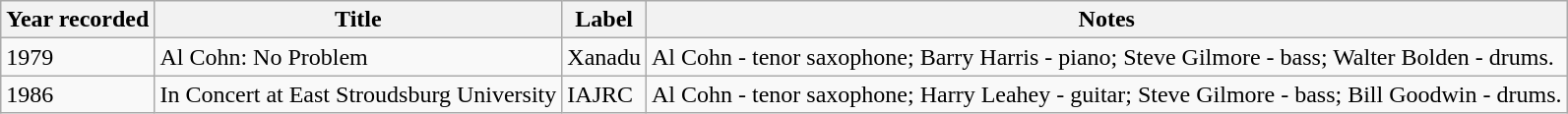<table class="wikitable sortable">
<tr>
<th style="text-align:center;">Year recorded</th>
<th>Title</th>
<th>Label</th>
<th>Notes</th>
</tr>
<tr>
<td>1979</td>
<td>Al Cohn: No Problem</td>
<td>Xanadu</td>
<td>Al Cohn - tenor saxophone; Barry Harris - piano; Steve Gilmore - bass; Walter Bolden - drums.</td>
</tr>
<tr>
<td>1986</td>
<td>In Concert at East Stroudsburg University</td>
<td>IAJRC</td>
<td>Al Cohn - tenor saxophone; Harry Leahey - guitar; Steve Gilmore - bass; Bill Goodwin - drums.</td>
</tr>
</table>
